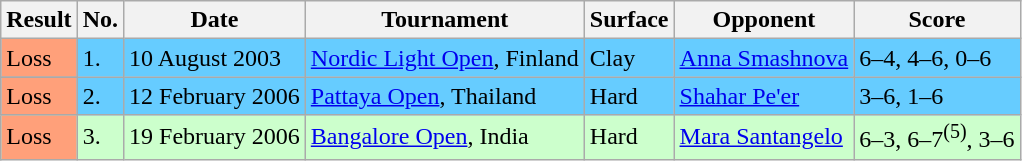<table class="sortable wikitable">
<tr>
<th>Result</th>
<th>No.</th>
<th>Date</th>
<th>Tournament</th>
<th>Surface</th>
<th>Opponent</th>
<th class="unsortable">Score</th>
</tr>
<tr bgcolor="#66CCFF">
<td style="background:#ffa07a;">Loss</td>
<td>1.</td>
<td>10 August 2003</td>
<td><a href='#'>Nordic Light Open</a>, Finland</td>
<td>Clay</td>
<td> <a href='#'>Anna Smashnova</a></td>
<td>6–4, 4–6, 0–6</td>
</tr>
<tr bgcolor="#66CCFF">
<td style="background:#ffa07a;">Loss</td>
<td>2.</td>
<td>12 February 2006</td>
<td><a href='#'>Pattaya Open</a>, Thailand</td>
<td>Hard</td>
<td> <a href='#'>Shahar Pe'er</a></td>
<td>3–6, 1–6</td>
</tr>
<tr bgcolor="#CCFFCC">
<td style="background:#ffa07a;">Loss</td>
<td>3.</td>
<td>19 February 2006</td>
<td><a href='#'>Bangalore Open</a>, India</td>
<td>Hard</td>
<td> <a href='#'>Mara Santangelo</a></td>
<td>6–3, 6–7<sup>(5)</sup>, 3–6</td>
</tr>
</table>
